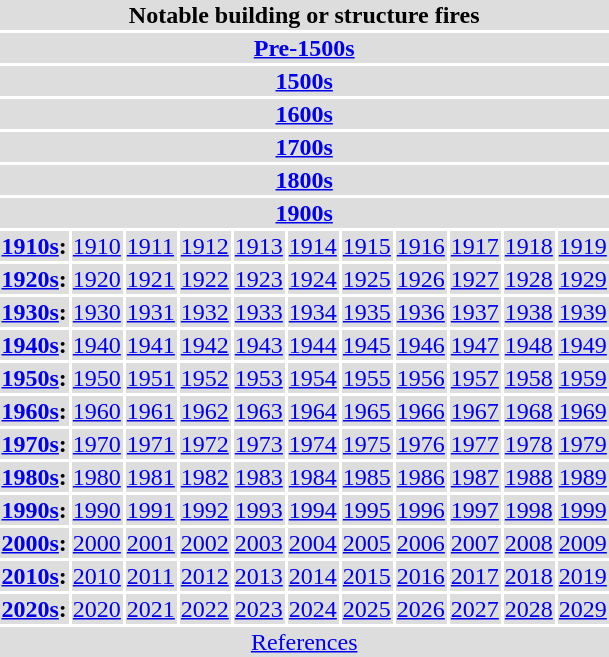<table>
<tr>
<th style="background:#ddd; text-align:center;" colspan="11">Notable building or structure fires</th>
</tr>
<tr>
<th style="background:#ddd; text-align:center;" colspan="11"><a href='#'>Pre-1500s</a></th>
</tr>
<tr>
<th style="background:#ddd; text-align:center;" colspan="11"><a href='#'>1500s</a></th>
</tr>
<tr>
<th style="background:#ddd; text-align:center;" colspan="11"><a href='#'>1600s</a></th>
</tr>
<tr>
<th style="background:#ddd; text-align:center;" colspan="11"><a href='#'>1700s</a></th>
</tr>
<tr>
<th style="background:#ddd; text-align:center;" colspan="11"><a href='#'>1800s</a></th>
</tr>
<tr>
<th style="background:#ddd; text-align:center;" colspan="11"><a href='#'>1900s</a></th>
</tr>
<tr>
<th style="background:#ddd; text-align:right;"><a href='#'>1910s</a>:</th>
<td style="background:#ddd;"><a href='#'>1910</a></td>
<td style="background:#ddd;"><a href='#'>1911</a></td>
<td style="background:#ddd;"><a href='#'>1912</a></td>
<td style="background:#ddd;"><a href='#'>1913</a></td>
<td style="background:#ddd;"><a href='#'>1914</a></td>
<td style="background:#ddd;"><a href='#'>1915</a></td>
<td style="background:#ddd;"><a href='#'>1916</a></td>
<td style="background:#ddd;"><a href='#'>1917</a></td>
<td style="background:#ddd;"><a href='#'>1918</a></td>
<td style="background:#ddd;"><a href='#'>1919</a></td>
</tr>
<tr>
<th style="background:#ddd; text-align:right;"><a href='#'>1920s</a>:</th>
<td style="background:#ddd;"><a href='#'>1920</a></td>
<td style="background:#ddd;"><a href='#'>1921</a></td>
<td style="background:#ddd;"><a href='#'>1922</a></td>
<td style="background:#ddd;"><a href='#'>1923</a></td>
<td style="background:#ddd;"><a href='#'>1924</a></td>
<td style="background:#ddd;"><a href='#'>1925</a></td>
<td style="background:#ddd;"><a href='#'>1926</a></td>
<td style="background:#ddd;"><a href='#'>1927</a></td>
<td style="background:#ddd;"><a href='#'>1928</a></td>
<td style="background:#ddd;"><a href='#'>1929</a></td>
</tr>
<tr>
<th style="background:#ddd; text-align:right;"><a href='#'>1930s</a>:</th>
<td style="background:#ddd;"><a href='#'>1930</a></td>
<td style="background:#ddd;"><a href='#'>1931</a></td>
<td style="background:#ddd;"><a href='#'>1932</a></td>
<td style="background:#ddd;"><a href='#'>1933</a></td>
<td style="background:#ddd;"><a href='#'>1934</a></td>
<td style="background:#ddd;"><a href='#'>1935</a></td>
<td style="background:#ddd;"><a href='#'>1936</a></td>
<td style="background:#ddd;"><a href='#'>1937</a></td>
<td style="background:#ddd;"><a href='#'>1938</a></td>
<td style="background:#ddd;"><a href='#'>1939</a></td>
</tr>
<tr>
<th style="background:#ddd; text-align:right;"><a href='#'>1940s</a>:</th>
<td style="background:#ddd;"><a href='#'>1940</a></td>
<td style="background:#ddd;"><a href='#'>1941</a></td>
<td style="background:#ddd;"><a href='#'>1942</a></td>
<td style="background:#ddd;"><a href='#'>1943</a></td>
<td style="background:#ddd;"><a href='#'>1944</a></td>
<td style="background:#ddd;"><a href='#'>1945</a></td>
<td style="background:#ddd;"><a href='#'>1946</a></td>
<td style="background:#ddd;"><a href='#'>1947</a></td>
<td style="background:#ddd;"><a href='#'>1948</a></td>
<td style="background:#ddd;"><a href='#'>1949</a></td>
</tr>
<tr>
<th style="background:#ddd; text-align:right;"><a href='#'>1950s</a>:</th>
<td style="background:#ddd;"><a href='#'>1950</a></td>
<td style="background:#ddd;"><a href='#'>1951</a></td>
<td style="background:#ddd;"><a href='#'>1952</a></td>
<td style="background:#ddd;"><a href='#'>1953</a></td>
<td style="background:#ddd;"><a href='#'>1954</a></td>
<td style="background:#ddd;"><a href='#'>1955</a></td>
<td style="background:#ddd;"><a href='#'>1956</a></td>
<td style="background:#ddd;"><a href='#'>1957</a></td>
<td style="background:#ddd;"><a href='#'>1958</a></td>
<td style="background:#ddd;"><a href='#'>1959</a></td>
</tr>
<tr>
<th style="background:#ddd; text-align:right;"><a href='#'>1960s</a>:</th>
<td style="background:#ddd;"><a href='#'>1960</a></td>
<td style="background:#ddd;"><a href='#'>1961</a></td>
<td style="background:#ddd;"><a href='#'>1962</a></td>
<td style="background:#ddd;"><a href='#'>1963</a></td>
<td style="background:#ddd;"><a href='#'>1964</a></td>
<td style="background:#ddd;"><a href='#'>1965</a></td>
<td style="background:#ddd;"><a href='#'>1966</a></td>
<td style="background:#ddd;"><a href='#'>1967</a></td>
<td style="background:#ddd;"><a href='#'>1968</a></td>
<td style="background:#ddd;"><a href='#'>1969</a></td>
</tr>
<tr>
<th style="background:#ddd; text-align:right;"><a href='#'>1970s</a>:</th>
<td style="background:#ddd;"><a href='#'>1970</a></td>
<td style="background:#ddd;"><a href='#'>1971</a></td>
<td style="background:#ddd;"><a href='#'>1972</a></td>
<td style="background:#ddd;"><a href='#'>1973</a></td>
<td style="background:#ddd;"><a href='#'>1974</a></td>
<td style="background:#ddd;"><a href='#'>1975</a></td>
<td style="background:#ddd;"><a href='#'>1976</a></td>
<td style="background:#ddd;"><a href='#'>1977</a></td>
<td style="background:#ddd;"><a href='#'>1978</a></td>
<td style="background:#ddd;"><a href='#'>1979</a></td>
</tr>
<tr>
<th style="background:#ddd; text-align:right;"><a href='#'>1980s</a>:</th>
<td style="background:#ddd;"><a href='#'>1980</a></td>
<td style="background:#ddd;"><a href='#'>1981</a></td>
<td style="background:#ddd;"><a href='#'>1982</a></td>
<td style="background:#ddd;"><a href='#'>1983</a></td>
<td style="background:#ddd;"><a href='#'>1984</a></td>
<td style="background:#ddd;"><a href='#'>1985</a></td>
<td style="background:#ddd;"><a href='#'>1986</a></td>
<td style="background:#ddd;"><a href='#'>1987</a></td>
<td style="background:#ddd;"><a href='#'>1988</a></td>
<td style="background:#ddd;"><a href='#'>1989</a></td>
</tr>
<tr>
<th style="background:#ddd; text-align:right;"><a href='#'>1990s</a>:</th>
<td style="background:#ddd;"><a href='#'>1990</a></td>
<td style="background:#ddd;"><a href='#'>1991</a></td>
<td style="background:#ddd;"><a href='#'>1992</a></td>
<td style="background:#ddd;"><a href='#'>1993</a></td>
<td style="background:#ddd;"><a href='#'>1994</a></td>
<td style="background:#ddd;"><a href='#'>1995</a></td>
<td style="background:#ddd;"><a href='#'>1996</a></td>
<td style="background:#ddd;"><a href='#'>1997</a></td>
<td style="background:#ddd;"><a href='#'>1998</a></td>
<td style="background:#ddd;"><a href='#'>1999</a></td>
</tr>
<tr>
<th style="background:#ddd; text-align:right;"><a href='#'>2000s</a>:</th>
<td style="background:#ddd;"><a href='#'>2000</a></td>
<td style="background:#ddd;"><a href='#'>2001</a></td>
<td style="background:#ddd;"><a href='#'>2002</a></td>
<td style="background:#ddd;"><a href='#'>2003</a></td>
<td style="background:#ddd;"><a href='#'>2004</a></td>
<td style="background:#ddd;"><a href='#'>2005</a></td>
<td style="background:#ddd;"><a href='#'>2006</a></td>
<td style="background:#ddd;"><a href='#'>2007</a></td>
<td style="background:#ddd;"><a href='#'>2008</a></td>
<td style="background:#ddd;"><a href='#'>2009</a></td>
</tr>
<tr>
<th style="background:#ddd; text-align:right;"><a href='#'>2010s</a>:</th>
<td style="background:#ddd;"><a href='#'>2010</a></td>
<td style="background:#ddd;"><a href='#'>2011</a></td>
<td style="background:#ddd;"><a href='#'>2012</a></td>
<td style="background:#ddd;"><a href='#'>2013</a></td>
<td style="background:#ddd;"><a href='#'>2014</a></td>
<td style="background:#ddd;"><a href='#'>2015</a></td>
<td style="background:#ddd;"><a href='#'>2016</a></td>
<td style="background:#ddd;"><a href='#'>2017</a></td>
<td style="background:#ddd;"><a href='#'>2018</a></td>
<td style="background:#ddd;"><a href='#'>2019</a></td>
</tr>
<tr>
<th style="background:#ddd; text-align:right;"><a href='#'>2020s</a>:</th>
<td style="background:#ddd;"><a href='#'>2020</a></td>
<td style="background:#ddd;"><a href='#'>2021</a></td>
<td style="background:#ddd;"><a href='#'>2022</a></td>
<td style="background:#ddd;"><a href='#'>2023</a></td>
<td style="background:#ddd;"><a href='#'>2024</a></td>
<td style="background:#ddd;"><a href='#'>2025</a></td>
<td style="background:#ddd;"><a href='#'>2026</a></td>
<td style="background:#ddd;"><a href='#'>2027</a></td>
<td style="background:#ddd;"><a href='#'>2028</a></td>
<td style="background:#ddd;"><a href='#'>2029</a></td>
</tr>
<tr>
<td style="background:#ddd; text-align:center;" colspan="11"><a href='#'>References</a></td>
</tr>
</table>
